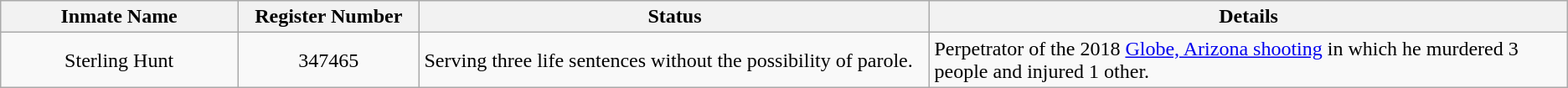<table class="wikitable sortable">
<tr>
<th width=13%>Inmate Name</th>
<th width=10%>Register Number</th>
<th width=28%>Status</th>
<th width=35%>Details</th>
</tr>
<tr>
<td style="text-align:center;">Sterling Hunt</td>
<td style="text-align:center;">347465</td>
<td>Serving three life sentences without the possibility of parole.</td>
<td>Perpetrator of the 2018 <a href='#'>Globe, Arizona shooting</a> in which he murdered 3 people and injured 1 other.</td>
</tr>
</table>
